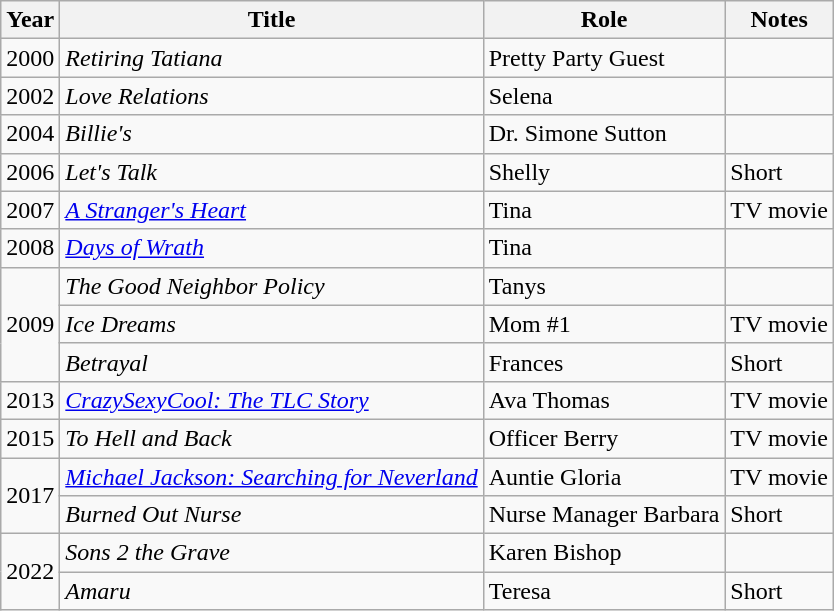<table class="wikitable sortable">
<tr>
<th>Year</th>
<th>Title</th>
<th>Role</th>
<th>Notes</th>
</tr>
<tr>
<td>2000</td>
<td><em>Retiring Tatiana</em></td>
<td>Pretty Party Guest</td>
<td></td>
</tr>
<tr>
<td>2002</td>
<td><em>Love Relations</em></td>
<td>Selena</td>
<td></td>
</tr>
<tr>
<td>2004</td>
<td><em>Billie's</em></td>
<td>Dr. Simone Sutton</td>
<td></td>
</tr>
<tr>
<td>2006</td>
<td><em>Let's Talk</em></td>
<td>Shelly</td>
<td>Short</td>
</tr>
<tr>
<td>2007</td>
<td><em><a href='#'>A Stranger's Heart</a></em></td>
<td>Tina</td>
<td>TV movie</td>
</tr>
<tr>
<td>2008</td>
<td><em><a href='#'>Days of Wrath</a></em></td>
<td>Tina</td>
<td></td>
</tr>
<tr>
<td rowspan="3">2009</td>
<td><em>The Good Neighbor Policy</em></td>
<td>Tanys</td>
<td></td>
</tr>
<tr>
<td><em>Ice Dreams</em></td>
<td>Mom #1</td>
<td>TV movie</td>
</tr>
<tr>
<td><em>Betrayal</em></td>
<td>Frances</td>
<td>Short</td>
</tr>
<tr>
<td>2013</td>
<td><em><a href='#'>CrazySexyCool: The TLC Story</a></em></td>
<td>Ava Thomas</td>
<td>TV movie</td>
</tr>
<tr>
<td>2015</td>
<td><em>To Hell and Back</em></td>
<td>Officer Berry</td>
<td>TV movie</td>
</tr>
<tr>
<td rowspan="2">2017</td>
<td><em><a href='#'>Michael Jackson: Searching for Neverland</a></em></td>
<td>Auntie Gloria</td>
<td>TV movie</td>
</tr>
<tr>
<td><em>Burned Out Nurse</em></td>
<td>Nurse Manager Barbara</td>
<td>Short</td>
</tr>
<tr>
<td rowspan="2">2022</td>
<td><em>Sons 2 the Grave</em></td>
<td>Karen Bishop</td>
<td></td>
</tr>
<tr>
<td><em>Amaru</em></td>
<td>Teresa</td>
<td>Short</td>
</tr>
</table>
